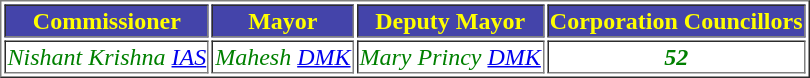<table border="1">
<tr style="color:yellow; background-color:#4444AA;">
<th>Commissioner</th>
<th>Mayor</th>
<th>Deputy Mayor</th>
<th>Corporation  Councillors</th>
</tr>
<tr style="font-style:italic; color:green;">
<td align="center">Nishant Krishna <a href='#'>IAS</a></td>
<td align="center">Mahesh <a href='#'>DMK</a></td>
<td align="center">Mary Princy <a href='#'>DMK</a></td>
<td align="center"><strong>52</strong></td>
</tr>
</table>
